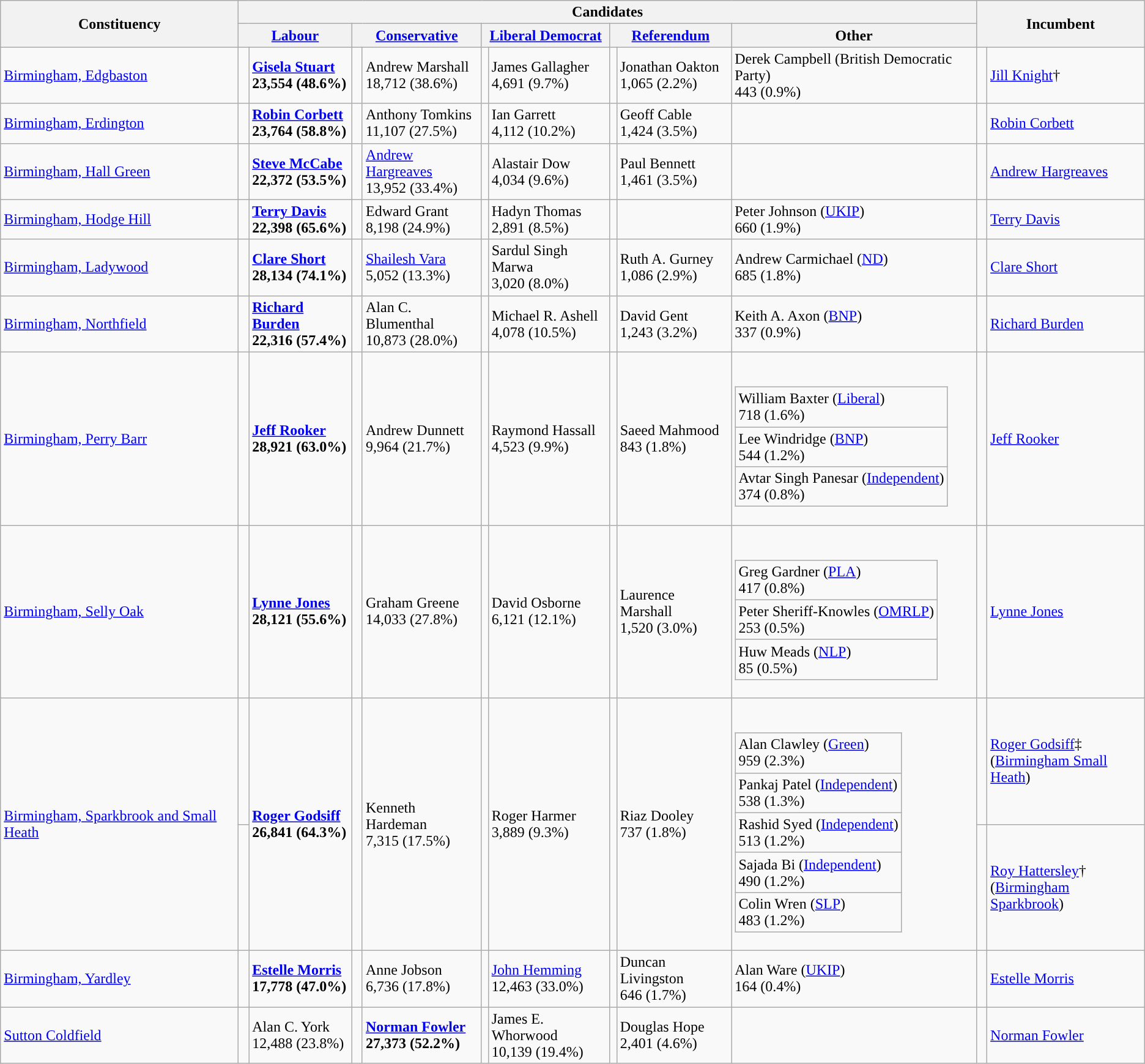<table class="wikitable">
<tr>
<th rowspan="2">Constituency</th>
<th colspan="9">Candidates</th>
<th colspan="2" rowspan="2">Incumbent</th>
</tr>
<tr>
<th colspan="2"><a href='#'>Labour</a></th>
<th colspan="2"><a href='#'>Conservative</a></th>
<th colspan="2"><a href='#'>Liberal Democrat</a></th>
<th colspan="2"><a href='#'>Referendum</a></th>
<th>Other</th>
</tr>
<tr>
<td><a href='#'>Birmingham, Edgbaston</a></td>
<td style="color:inherit;background:"> </td>
<td><strong><a href='#'>Gisela Stuart</a></strong><br><strong>23,554 (48.6%)</strong></td>
<td></td>
<td>Andrew Marshall<br>18,712 (38.6%)</td>
<td></td>
<td>James Gallagher<br>4,691 (9.7%)</td>
<td></td>
<td>Jonathan Oakton<br>1,065 (2.2%)</td>
<td>Derek Campbell (British Democratic Party)<br>443 (0.9%)</td>
<td style="color:inherit;background:"> </td>
<td><a href='#'>Jill Knight</a>†</td>
</tr>
<tr>
<td><a href='#'>Birmingham, Erdington</a></td>
<td style="color:inherit;background:"> </td>
<td><strong><a href='#'>Robin Corbett</a></strong><br><strong>23,764 (58.8%)</strong></td>
<td></td>
<td>Anthony Tomkins<br>11,107 (27.5%)</td>
<td></td>
<td>Ian Garrett<br>4,112 (10.2%)</td>
<td></td>
<td>Geoff Cable<br>1,424 (3.5%)</td>
<td></td>
<td style="color:inherit;background:"> </td>
<td><a href='#'>Robin Corbett</a></td>
</tr>
<tr>
<td><a href='#'>Birmingham, Hall Green</a></td>
<td style="color:inherit;background:"> </td>
<td><strong><a href='#'>Steve McCabe</a></strong><br><strong>22,372 (53.5%)</strong></td>
<td></td>
<td><a href='#'>Andrew Hargreaves</a><br>13,952 (33.4%)</td>
<td></td>
<td>Alastair Dow<br>4,034 (9.6%)</td>
<td></td>
<td>Paul Bennett<br>1,461 (3.5%)</td>
<td></td>
<td style="color:inherit;background:"> </td>
<td><a href='#'>Andrew Hargreaves</a></td>
</tr>
<tr>
<td><a href='#'>Birmingham, Hodge Hill</a></td>
<td style="color:inherit;background:"> </td>
<td><strong><a href='#'>Terry Davis</a></strong><br><strong>22,398 (65.6%)</strong></td>
<td></td>
<td>Edward Grant<br>8,198 (24.9%)</td>
<td></td>
<td>Hadyn Thomas<br>2,891 (8.5%)</td>
<td></td>
<td></td>
<td>Peter Johnson (<a href='#'>UKIP</a>)<br>660 (1.9%)</td>
<td style="color:inherit;background:"> </td>
<td><a href='#'>Terry Davis</a></td>
</tr>
<tr>
<td><a href='#'>Birmingham, Ladywood</a></td>
<td style="color:inherit;background:"> </td>
<td><strong><a href='#'>Clare Short</a></strong><br><strong>28,134 (74.1%)</strong></td>
<td></td>
<td><a href='#'>Shailesh Vara</a><br>5,052 (13.3%)</td>
<td></td>
<td>Sardul Singh Marwa<br>3,020 (8.0%)</td>
<td></td>
<td>Ruth A. Gurney<br>1,086 (2.9%)</td>
<td>Andrew Carmichael (<a href='#'>ND</a>)<br>685 (1.8%)</td>
<td style="color:inherit;background:"> </td>
<td><a href='#'>Clare Short</a></td>
</tr>
<tr>
<td><a href='#'>Birmingham, Northfield</a></td>
<td style="color:inherit;background:"> </td>
<td><strong><a href='#'>Richard Burden</a></strong><br><strong>22,316 (57.4%)</strong></td>
<td></td>
<td>Alan C. Blumenthal<br>10,873 (28.0%)</td>
<td></td>
<td>Michael R. Ashell<br>4,078 (10.5%)</td>
<td></td>
<td>David Gent<br>1,243 (3.2%)</td>
<td>Keith A. Axon (<a href='#'>BNP</a>)<br>337 (0.9%)</td>
<td style="color:inherit;background:"> </td>
<td><a href='#'>Richard Burden</a></td>
</tr>
<tr>
<td><a href='#'>Birmingham, Perry Barr</a></td>
<td style="color:inherit;background:"> </td>
<td><strong><a href='#'>Jeff Rooker</a></strong><br><strong>28,921 (63.0%)</strong></td>
<td></td>
<td>Andrew Dunnett<br>9,964 (21.7%)</td>
<td></td>
<td>Raymond Hassall<br>4,523 (9.9%)</td>
<td></td>
<td>Saeed Mahmood<br>843 (1.8%)</td>
<td><br><table class="wikitable">
<tr>
<td>William Baxter (<a href='#'>Liberal</a>)<br>718 (1.6%)</td>
</tr>
<tr>
<td>Lee Windridge (<a href='#'>BNP</a>)<br>544 (1.2%)</td>
</tr>
<tr>
<td>Avtar Singh Panesar (<a href='#'>Independent</a>)<br>374 (0.8%)</td>
</tr>
</table>
</td>
<td style="color:inherit;background:"> </td>
<td><a href='#'>Jeff Rooker</a></td>
</tr>
<tr>
<td><a href='#'>Birmingham, Selly Oak</a></td>
<td style="color:inherit;background:"> </td>
<td><strong><a href='#'>Lynne Jones</a></strong><br><strong>28,121 (55.6%)</strong></td>
<td></td>
<td>Graham Greene<br>14,033 (27.8%)</td>
<td></td>
<td>David Osborne<br>6,121 (12.1%)</td>
<td></td>
<td>Laurence Marshall<br>1,520 (3.0%)</td>
<td><br><table class="wikitable">
<tr>
<td>Greg Gardner (<a href='#'>PLA</a>)<br>417 (0.8%)</td>
</tr>
<tr>
<td>Peter Sheriff-Knowles (<a href='#'>OMRLP</a>)<br>253 (0.5%)</td>
</tr>
<tr>
<td>Huw Meads (<a href='#'>NLP</a>)<br>85 (0.5%)</td>
</tr>
</table>
</td>
<td style="color:inherit;background:"> </td>
<td><a href='#'>Lynne Jones</a></td>
</tr>
<tr>
<td rowspan="2"><a href='#'>Birmingham, Sparkbrook and Small Heath</a></td>
<td style="color:inherit;background:"> </td>
<td rowspan="2"><strong><a href='#'>Roger Godsiff</a></strong><br><strong>26,841 (64.3%)</strong></td>
<td rowspan="2"></td>
<td rowspan="2">Kenneth Hardeman<br>7,315 (17.5%)</td>
<td rowspan="2"></td>
<td rowspan="2">Roger Harmer<br>3,889 (9.3%)</td>
<td rowspan="2"></td>
<td rowspan="2">Riaz Dooley<br>737 (1.8%)</td>
<td rowspan="2"><br><table class="wikitable">
<tr>
<td>Alan Clawley (<a href='#'>Green</a>)<br>959 (2.3%)</td>
</tr>
<tr>
<td>Pankaj Patel (<a href='#'>Independent</a>)<br>538 (1.3%)</td>
</tr>
<tr>
<td>Rashid Syed (<a href='#'>Independent</a>)<br>513 (1.2%)</td>
</tr>
<tr>
<td>Sajada Bi (<a href='#'>Independent</a>)<br>490 (1.2%)</td>
</tr>
<tr>
<td>Colin Wren (<a href='#'>SLP</a>)<br>483 (1.2%)</td>
</tr>
</table>
</td>
<td style="color:inherit;background:"> </td>
<td><a href='#'>Roger Godsiff</a>‡<br>(<a href='#'>Birmingham Small Heath</a>)</td>
</tr>
<tr>
<td style="color:inherit;background:"> </td>
<td style="color:inherit;background:"> </td>
<td><a href='#'>Roy Hattersley</a>†<br>(<a href='#'>Birmingham Sparkbrook</a>)</td>
</tr>
<tr>
<td><a href='#'>Birmingham, Yardley</a></td>
<td style="color:inherit;background:"> </td>
<td><strong><a href='#'>Estelle Morris</a></strong><br><strong>17,778 (47.0%)</strong></td>
<td></td>
<td>Anne Jobson<br>6,736 (17.8%)</td>
<td></td>
<td><a href='#'>John Hemming</a><br>12,463 (33.0%)</td>
<td></td>
<td>Duncan Livingston<br>646 (1.7%)</td>
<td>Alan Ware (<a href='#'>UKIP</a>)<br>164 (0.4%)</td>
<td style="color:inherit;background:"> </td>
<td><a href='#'>Estelle Morris</a></td>
</tr>
<tr>
<td><a href='#'>Sutton Coldfield</a></td>
<td></td>
<td>Alan C. York<br>12,488 (23.8%)</td>
<td style="color:inherit;background:"> </td>
<td><strong><a href='#'>Norman Fowler</a></strong><br><strong>27,373 (52.2%)</strong></td>
<td></td>
<td>James E. Whorwood<br>10,139 (19.4%)</td>
<td></td>
<td>Douglas Hope<br>2,401 (4.6%)</td>
<td></td>
<td style="color:inherit;background:"> </td>
<td><a href='#'>Norman Fowler</a></td>
</tr>
</table>
